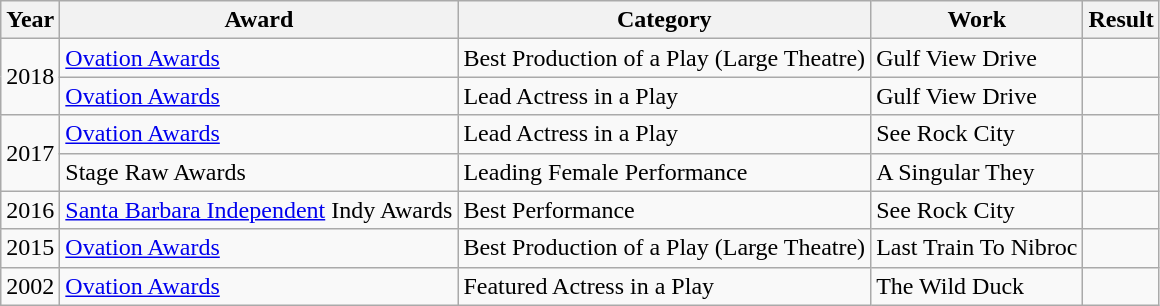<table class="wikitable">
<tr>
<th>Year</th>
<th>Award</th>
<th>Category</th>
<th>Work</th>
<th>Result</th>
</tr>
<tr>
<td rowspan="2">2018</td>
<td><a href='#'>Ovation Awards</a></td>
<td>Best Production of a Play (Large Theatre)</td>
<td>Gulf View Drive</td>
<td></td>
</tr>
<tr>
<td><a href='#'>Ovation Awards</a></td>
<td>Lead Actress in a Play</td>
<td>Gulf View Drive</td>
<td></td>
</tr>
<tr>
<td rowspan="2">2017</td>
<td><a href='#'>Ovation Awards</a></td>
<td>Lead Actress in a Play</td>
<td>See Rock City</td>
<td></td>
</tr>
<tr>
<td>Stage Raw Awards</td>
<td>Leading Female Performance</td>
<td>A Singular They</td>
<td></td>
</tr>
<tr>
<td>2016</td>
<td><a href='#'>Santa Barbara Independent</a> Indy Awards</td>
<td>Best Performance</td>
<td>See Rock City</td>
<td></td>
</tr>
<tr>
<td>2015</td>
<td><a href='#'>Ovation Awards</a></td>
<td>Best Production of a Play (Large Theatre)</td>
<td>Last Train To Nibroc</td>
<td></td>
</tr>
<tr>
<td>2002</td>
<td><a href='#'>Ovation Awards</a></td>
<td>Featured Actress in a Play</td>
<td>The Wild Duck</td>
<td></td>
</tr>
</table>
